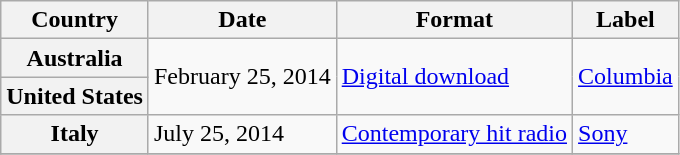<table class="wikitable plainrowheaders">
<tr>
<th scope="col">Country</th>
<th scope="col">Date</th>
<th scope="col">Format</th>
<th scope="col">Label</th>
</tr>
<tr>
<th scope="row">Australia</th>
<td rowspan="2">February 25, 2014</td>
<td rowspan="2"><a href='#'>Digital download</a></td>
<td rowspan="2"><a href='#'>Columbia</a></td>
</tr>
<tr>
<th scope="row">United States</th>
</tr>
<tr>
<th scope="row">Italy</th>
<td>July 25, 2014</td>
<td><a href='#'>Contemporary hit radio</a></td>
<td><a href='#'>Sony</a></td>
</tr>
<tr>
</tr>
</table>
